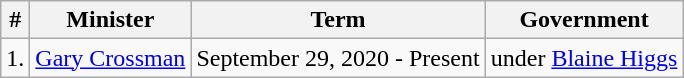<table class="wikitable">
<tr>
<th>#</th>
<th>Minister</th>
<th>Term</th>
<th>Government</th>
</tr>
<tr>
<td>1.</td>
<td><a href='#'>Gary Crossman</a></td>
<td>September 29, 2020 - Present</td>
<td>under <a href='#'>Blaine Higgs</a></td>
</tr>
</table>
